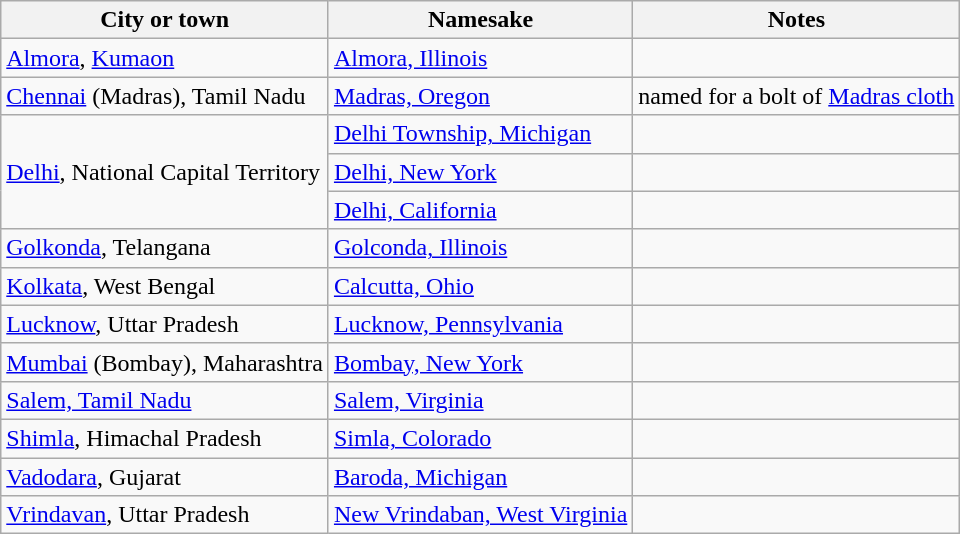<table class="wikitable">
<tr>
<th>City or town</th>
<th>Namesake</th>
<th>Notes</th>
</tr>
<tr>
<td><a href='#'>Almora</a>, <a href='#'> Kumaon</a></td>
<td><a href='#'>Almora, Illinois</a></td>
<td></td>
</tr>
<tr>
<td><a href='#'>Chennai</a> (Madras), Tamil Nadu</td>
<td><a href='#'>Madras, Oregon</a></td>
<td> named for a bolt of <a href='#'>Madras cloth</a></td>
</tr>
<tr>
<td rowspan =3><a href='#'>Delhi</a>, National Capital Territory</td>
<td><a href='#'>Delhi Township, Michigan</a></td>
<td> </td>
</tr>
<tr>
<td><a href='#'>Delhi, New York</a></td>
<td></td>
</tr>
<tr>
<td><a href='#'>Delhi, California</a></td>
</tr>
<tr>
<td><a href='#'>Golkonda</a>, Telangana</td>
<td><a href='#'>Golconda, Illinois</a></td>
<td></td>
</tr>
<tr>
<td><a href='#'>Kolkata</a>, West Bengal</td>
<td><a href='#'>Calcutta, Ohio</a></td>
<td></td>
</tr>
<tr>
<td><a href='#'>Lucknow</a>, Uttar Pradesh</td>
<td><a href='#'>Lucknow, Pennsylvania</a></td>
<td> </td>
</tr>
<tr>
<td><a href='#'>Mumbai</a> (Bombay), Maharashtra</td>
<td><a href='#'>Bombay, New York</a></td>
<td></td>
</tr>
<tr>
<td><a href='#'>Salem, Tamil Nadu</a></td>
<td><a href='#'>Salem, Virginia</a></td>
<td></td>
</tr>
<tr>
<td><a href='#'>Shimla</a>, Himachal Pradesh</td>
<td><a href='#'>Simla, Colorado</a></td>
<td></td>
</tr>
<tr>
<td><a href='#'>Vadodara</a>, Gujarat</td>
<td><a href='#'>Baroda, Michigan</a></td>
<td></td>
</tr>
<tr>
<td><a href='#'>Vrindavan</a>, Uttar Pradesh</td>
<td><a href='#'>New Vrindaban, West Virginia</a></td>
<td></td>
</tr>
</table>
